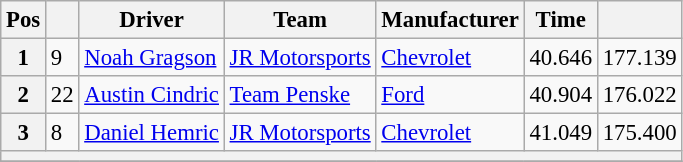<table class="wikitable" style="font-size:95%">
<tr>
<th>Pos</th>
<th></th>
<th>Driver</th>
<th>Team</th>
<th>Manufacturer</th>
<th>Time</th>
<th></th>
</tr>
<tr>
<th>1</th>
<td>9</td>
<td><a href='#'>Noah Gragson</a></td>
<td><a href='#'>JR Motorsports</a></td>
<td><a href='#'>Chevrolet</a></td>
<td>40.646</td>
<td>177.139</td>
</tr>
<tr>
<th>2</th>
<td>22</td>
<td><a href='#'>Austin Cindric</a></td>
<td><a href='#'>Team Penske</a></td>
<td><a href='#'>Ford</a></td>
<td>40.904</td>
<td>176.022</td>
</tr>
<tr>
<th>3</th>
<td>8</td>
<td><a href='#'>Daniel Hemric</a></td>
<td><a href='#'>JR Motorsports</a></td>
<td><a href='#'>Chevrolet</a></td>
<td>41.049</td>
<td>175.400</td>
</tr>
<tr>
<th colspan="7"></th>
</tr>
<tr>
</tr>
</table>
